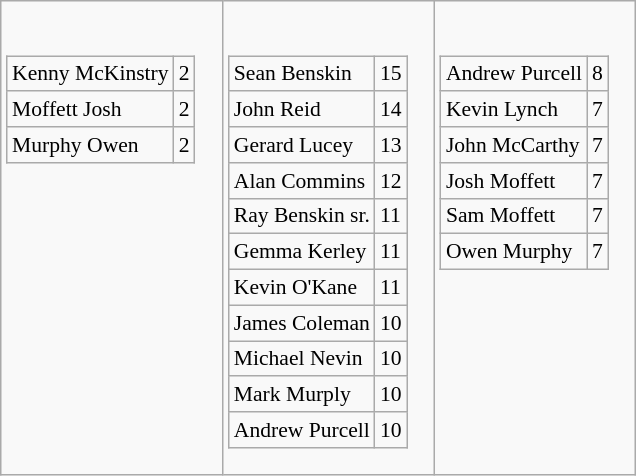<table class="wikitable">
<tr>
<td style="vertical-align: text-top"><br><table class="wikitable" style="font-size:90%;">
<tr>
<td> Kenny McKinstry</td>
<td>2</td>
</tr>
<tr>
<td> Moffett Josh</td>
<td>2</td>
</tr>
<tr>
<td> Murphy Owen</td>
<td>2</td>
</tr>
</table>
</td>
<td style="vertical-align: text-top"><br><table class="wikitable" style="font-size:90%;">
<tr>
<td> Sean Benskin</td>
<td>15</td>
</tr>
<tr>
<td> John Reid</td>
<td>14</td>
</tr>
<tr>
<td> Gerard Lucey</td>
<td>13</td>
</tr>
<tr>
<td> Alan Commins</td>
<td>12</td>
</tr>
<tr>
<td> Ray Benskin sr.</td>
<td>11</td>
</tr>
<tr>
<td> Gemma Kerley</td>
<td>11</td>
</tr>
<tr>
<td> Kevin O'Kane</td>
<td>11</td>
</tr>
<tr>
<td> James Coleman</td>
<td>10</td>
</tr>
<tr>
<td> Michael Nevin</td>
<td>10</td>
</tr>
<tr>
<td> Mark Murply</td>
<td>10</td>
</tr>
<tr>
<td> Andrew Purcell</td>
<td>10</td>
</tr>
</table>
</td>
<td style="vertical-align: text-top"><br><table class="wikitable" style="font-size:90%;">
<tr>
<td> Andrew Purcell</td>
<td>8</td>
</tr>
<tr>
<td> Kevin Lynch</td>
<td>7</td>
</tr>
<tr>
<td> John McCarthy</td>
<td>7</td>
</tr>
<tr>
<td> Josh Moffett</td>
<td>7</td>
</tr>
<tr>
<td> Sam Moffett</td>
<td>7</td>
</tr>
<tr>
<td> Owen Murphy</td>
<td>7</td>
</tr>
</table>
</td>
</tr>
</table>
